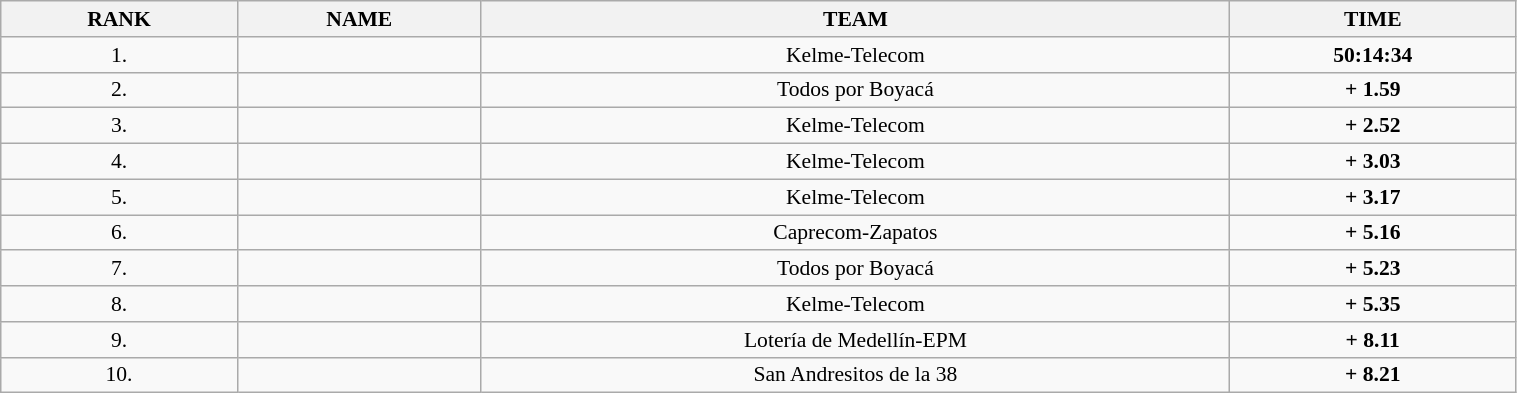<table class="wikitable"  style="font-size:90%; width:80%;">
<tr>
<th>RANK</th>
<th>NAME</th>
<th>TEAM</th>
<th>TIME</th>
</tr>
<tr>
<td style="text-align:center;">1.</td>
<td></td>
<td style="text-align:center;">Kelme-Telecom</td>
<td style="text-align:center;"><strong>50:14:34</strong></td>
</tr>
<tr>
<td style="text-align:center;">2.</td>
<td></td>
<td style="text-align:center;">Todos por Boyacá</td>
<td style="text-align:center;"><strong>+ 1.59</strong></td>
</tr>
<tr>
<td style="text-align:center;">3.</td>
<td></td>
<td style="text-align:center;">Kelme-Telecom</td>
<td style="text-align:center;"><strong>+ 2.52</strong></td>
</tr>
<tr>
<td style="text-align:center;">4.</td>
<td></td>
<td style="text-align:center;">Kelme-Telecom</td>
<td style="text-align:center;"><strong>+ 3.03</strong></td>
</tr>
<tr>
<td style="text-align:center;">5.</td>
<td></td>
<td style="text-align:center;">Kelme-Telecom</td>
<td style="text-align:center;"><strong>+ 3.17</strong></td>
</tr>
<tr>
<td style="text-align:center;">6.</td>
<td></td>
<td style="text-align:center;">Caprecom-Zapatos</td>
<td style="text-align:center;"><strong>+ 5.16</strong></td>
</tr>
<tr>
<td style="text-align:center;">7.</td>
<td></td>
<td style="text-align:center;">Todos por Boyacá</td>
<td style="text-align:center;"><strong>+ 5.23</strong></td>
</tr>
<tr>
<td style="text-align:center;">8.</td>
<td></td>
<td style="text-align:center;">Kelme-Telecom</td>
<td style="text-align:center;"><strong>+ 5.35</strong></td>
</tr>
<tr>
<td style="text-align:center;">9.</td>
<td></td>
<td style="text-align:center;">Lotería de Medellín-EPM</td>
<td style="text-align:center;"><strong>+ 8.11</strong></td>
</tr>
<tr>
<td style="text-align:center;">10.</td>
<td></td>
<td style="text-align:center;">San Andresitos de la 38</td>
<td style="text-align:center;"><strong>+ 8.21</strong></td>
</tr>
</table>
